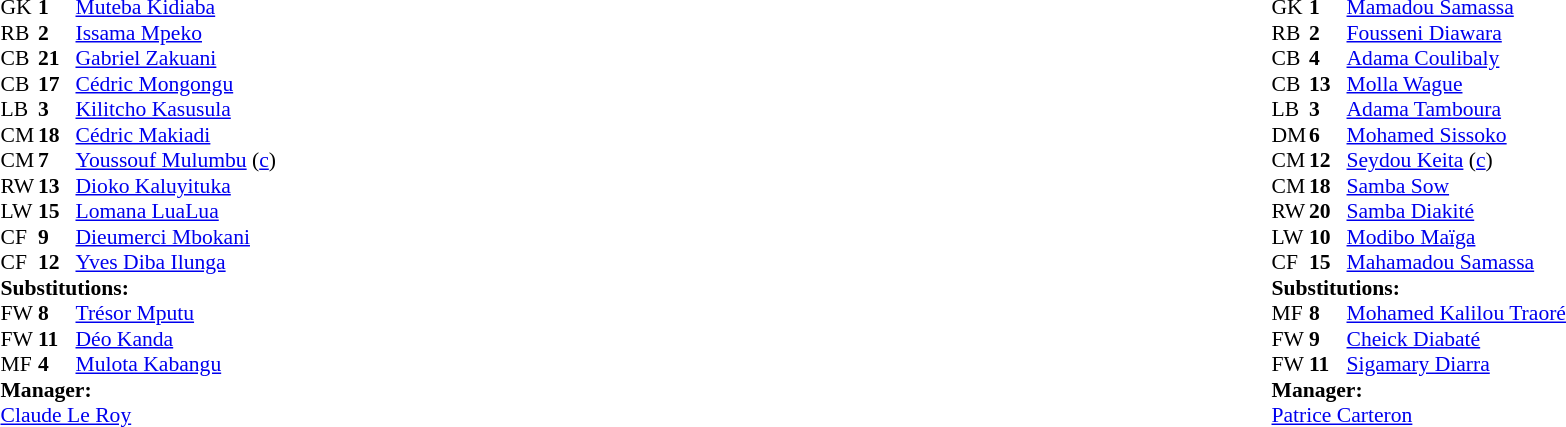<table width="100%">
<tr>
<td valign="top" width="50%"><br><table style="font-size: 90%" cellspacing="0" cellpadding="0">
<tr>
<th width="25"></th>
<th width="25"></th>
</tr>
<tr>
<td>GK</td>
<td><strong>1</strong></td>
<td><a href='#'>Muteba Kidiaba</a></td>
</tr>
<tr>
<td>RB</td>
<td><strong>2</strong></td>
<td><a href='#'>Issama Mpeko</a></td>
</tr>
<tr>
<td>CB</td>
<td><strong>21</strong></td>
<td><a href='#'>Gabriel Zakuani</a></td>
</tr>
<tr>
<td>CB</td>
<td><strong>17</strong></td>
<td><a href='#'>Cédric Mongongu</a></td>
</tr>
<tr>
<td>LB</td>
<td><strong>3</strong></td>
<td><a href='#'>Kilitcho Kasusula</a></td>
</tr>
<tr>
<td>CM</td>
<td><strong>18</strong></td>
<td><a href='#'>Cédric Makiadi</a></td>
<td></td>
</tr>
<tr>
<td>CM</td>
<td><strong>7</strong></td>
<td><a href='#'>Youssouf Mulumbu</a> (<a href='#'>c</a>)</td>
<td></td>
</tr>
<tr>
<td>RW</td>
<td><strong>13</strong></td>
<td><a href='#'>Dioko Kaluyituka</a></td>
<td></td>
<td></td>
</tr>
<tr>
<td>LW</td>
<td><strong>15</strong></td>
<td><a href='#'>Lomana LuaLua</a></td>
<td></td>
<td></td>
</tr>
<tr>
<td>CF</td>
<td><strong>9</strong></td>
<td><a href='#'>Dieumerci Mbokani</a></td>
</tr>
<tr>
<td>CF</td>
<td><strong>12</strong></td>
<td><a href='#'>Yves Diba Ilunga</a></td>
<td></td>
<td></td>
</tr>
<tr>
<td colspan=3><strong>Substitutions:</strong></td>
</tr>
<tr>
<td>FW</td>
<td><strong>8</strong></td>
<td><a href='#'>Trésor Mputu</a></td>
<td></td>
<td></td>
</tr>
<tr>
<td>FW</td>
<td><strong>11</strong></td>
<td><a href='#'>Déo Kanda</a></td>
<td></td>
<td></td>
</tr>
<tr>
<td>MF</td>
<td><strong>4</strong></td>
<td><a href='#'>Mulota Kabangu</a></td>
<td></td>
<td></td>
</tr>
<tr>
<td colspan=3><strong>Manager:</strong></td>
</tr>
<tr>
<td colspan=3> <a href='#'>Claude Le Roy</a></td>
</tr>
</table>
</td>
<td valign="top"></td>
<td valign="top" width="50%"><br><table style="font-size: 90%" cellspacing="0" cellpadding="0" align="center">
<tr>
<th width=25></th>
<th width=25></th>
</tr>
<tr>
<td>GK</td>
<td><strong>1</strong></td>
<td><a href='#'>Mamadou Samassa</a></td>
<td></td>
</tr>
<tr>
<td>RB</td>
<td><strong>2</strong></td>
<td><a href='#'>Fousseni Diawara</a></td>
</tr>
<tr>
<td>CB</td>
<td><strong>4</strong></td>
<td><a href='#'>Adama Coulibaly</a></td>
</tr>
<tr>
<td>CB</td>
<td><strong>13</strong></td>
<td><a href='#'>Molla Wague</a></td>
</tr>
<tr>
<td>LB</td>
<td><strong>3</strong></td>
<td><a href='#'>Adama Tamboura</a></td>
<td></td>
</tr>
<tr>
<td>DM</td>
<td><strong>6</strong></td>
<td><a href='#'>Mohamed Sissoko</a></td>
<td></td>
<td></td>
</tr>
<tr>
<td>CM</td>
<td><strong>12</strong></td>
<td><a href='#'>Seydou Keita</a> (<a href='#'>c</a>)</td>
<td></td>
</tr>
<tr>
<td>CM</td>
<td><strong>18</strong></td>
<td><a href='#'>Samba Sow</a></td>
<td></td>
</tr>
<tr>
<td>RW</td>
<td><strong>20</strong></td>
<td><a href='#'>Samba Diakité</a></td>
<td></td>
<td></td>
</tr>
<tr>
<td>LW</td>
<td><strong>10</strong></td>
<td><a href='#'>Modibo Maïga</a></td>
</tr>
<tr>
<td>CF</td>
<td><strong>15</strong></td>
<td><a href='#'>Mahamadou Samassa</a></td>
<td></td>
<td></td>
</tr>
<tr>
<td colspan=3><strong>Substitutions:</strong></td>
</tr>
<tr>
<td>MF</td>
<td><strong>8</strong></td>
<td><a href='#'>Mohamed Kalilou Traoré</a></td>
<td></td>
<td></td>
</tr>
<tr>
<td>FW</td>
<td><strong>9</strong></td>
<td><a href='#'>Cheick Diabaté</a></td>
<td></td>
<td></td>
</tr>
<tr>
<td>FW</td>
<td><strong>11</strong></td>
<td><a href='#'>Sigamary Diarra</a></td>
<td></td>
<td></td>
</tr>
<tr>
<td colspan=3><strong>Manager:</strong></td>
</tr>
<tr>
<td colspan=3> <a href='#'>Patrice Carteron</a></td>
</tr>
</table>
</td>
</tr>
</table>
